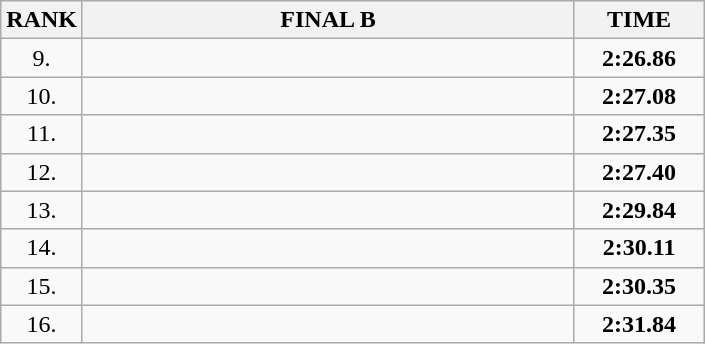<table class="wikitable">
<tr>
<th>RANK</th>
<th style="width: 20em">FINAL B</th>
<th style="width: 5em">TIME</th>
</tr>
<tr>
<td align="center">9.</td>
<td></td>
<td align="center"><strong>2:26.86</strong></td>
</tr>
<tr>
<td align="center">10.</td>
<td></td>
<td align="center"><strong>2:27.08</strong></td>
</tr>
<tr>
<td align="center">11.</td>
<td></td>
<td align="center"><strong>2:27.35</strong></td>
</tr>
<tr>
<td align="center">12.</td>
<td></td>
<td align="center"><strong>2:27.40</strong></td>
</tr>
<tr>
<td align="center">13.</td>
<td></td>
<td align="center"><strong>2:29.84</strong></td>
</tr>
<tr>
<td align="center">14.</td>
<td></td>
<td align="center"><strong>2:30.11</strong></td>
</tr>
<tr>
<td align="center">15.</td>
<td></td>
<td align="center"><strong>2:30.35</strong></td>
</tr>
<tr>
<td align="center">16.</td>
<td></td>
<td align="center"><strong>2:31.84</strong></td>
</tr>
</table>
